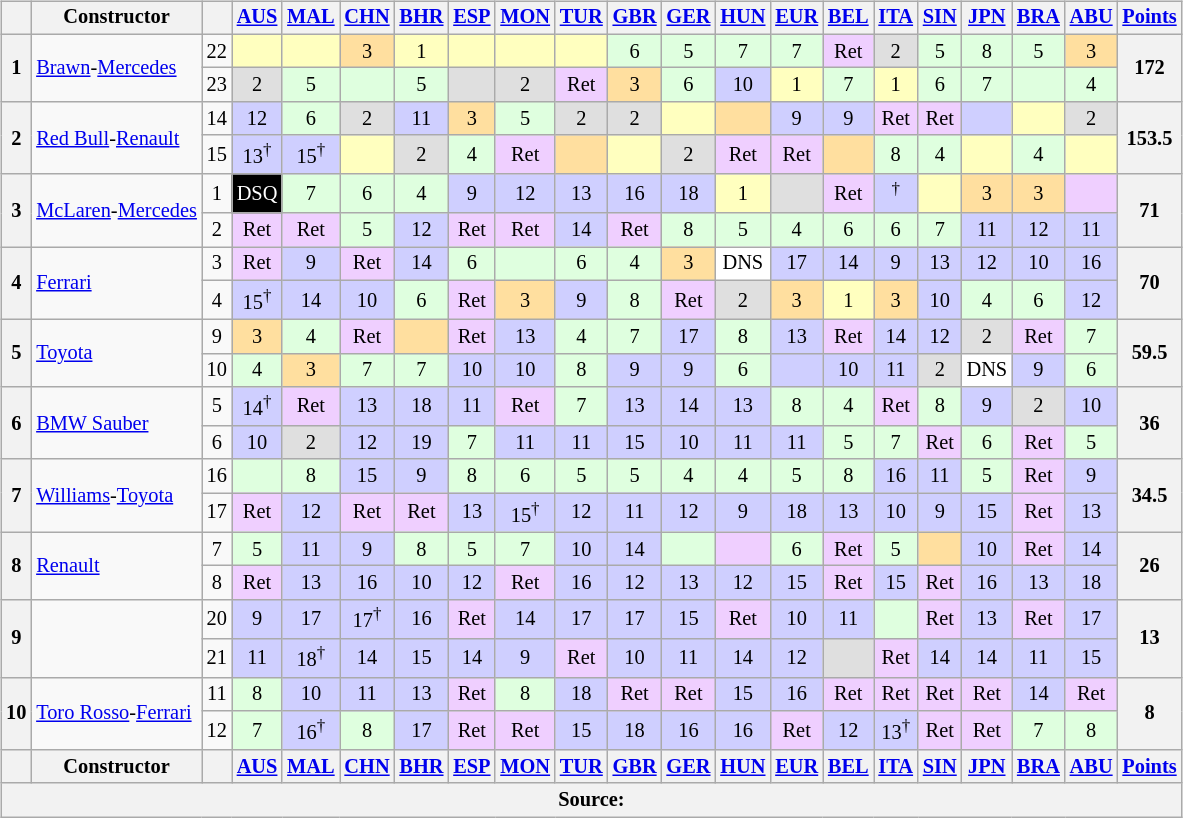<table>
<tr valign="top">
<td><br><table class="wikitable" style="font-size:85%; text-align:center;">
<tr valign="top">
<th valign="middle"></th>
<th valign="middle">Constructor</th>
<th valign="middle"></th>
<th><a href='#'>AUS</a><br></th>
<th><a href='#'>MAL</a><br></th>
<th><a href='#'>CHN</a><br></th>
<th><a href='#'>BHR</a><br></th>
<th><a href='#'>ESP</a><br></th>
<th><a href='#'>MON</a><br></th>
<th><a href='#'>TUR</a><br></th>
<th><a href='#'>GBR</a><br></th>
<th><a href='#'>GER</a><br></th>
<th><a href='#'>HUN</a><br></th>
<th><a href='#'>EUR</a><br></th>
<th><a href='#'>BEL</a><br></th>
<th><a href='#'>ITA</a><br></th>
<th><a href='#'>SIN</a><br></th>
<th><a href='#'>JPN</a><br></th>
<th><a href='#'>BRA</a><br></th>
<th><a href='#'>ABU</a><br></th>
<th valign="middle"><a href='#'>Points</a></th>
</tr>
<tr>
<th rowspan=2>1</th>
<td rowspan="2" style="text-align:left;"> <a href='#'>Brawn</a>-<a href='#'>Mercedes</a></td>
<td>22</td>
<td style="background:#ffffbf;"></td>
<td style="background:#ffffbf;"></td>
<td style="background:#ffdf9f;">3</td>
<td style="background:#ffffbf;">1</td>
<td style="background:#ffffbf;"></td>
<td style="background:#ffffbf;"></td>
<td style="background:#ffffbf;"></td>
<td style="background:#dfffdf;">6</td>
<td style="background:#dfffdf;">5</td>
<td style="background:#dfffdf;">7</td>
<td style="background:#dfffdf;">7</td>
<td style="background:#efcfff;">Ret</td>
<td style="background:#dfdfdf;">2</td>
<td style="background:#dfffdf;">5</td>
<td style="background:#dfffdf;">8</td>
<td style="background:#dfffdf;">5</td>
<td style="background:#ffdf9f;">3</td>
<th rowspan="2">172</th>
</tr>
<tr>
<td>23</td>
<td style="background:#dfdfdf;">2</td>
<td style="background:#dfffdf;">5</td>
<td style="background:#dfffdf;"></td>
<td style="background:#dfffdf;">5</td>
<td style="background:#dfdfdf;"></td>
<td style="background:#dfdfdf;">2</td>
<td style="background:#efcfff;">Ret</td>
<td style="background:#ffdf9f;">3</td>
<td style="background:#dfffdf;">6</td>
<td style="background:#cfcfff;">10</td>
<td style="background:#ffffbf;">1</td>
<td style="background:#dfffdf;">7</td>
<td style="background:#ffffbf;">1</td>
<td style="background:#dfffdf;">6</td>
<td style="background:#dfffdf;">7</td>
<td style="background:#dfffdf;"></td>
<td style="background:#dfffdf;">4</td>
</tr>
<tr>
<th rowspan=2>2</th>
<td rowspan="2" style="text-align:left;"> <a href='#'>Red Bull</a>-<a href='#'>Renault</a></td>
<td>14</td>
<td style="background:#cfcfff;">12</td>
<td style="background:#dfffdf;">6</td>
<td style="background:#dfdfdf;">2</td>
<td style="background:#cfcfff;">11</td>
<td style="background:#ffdf9f;">3</td>
<td style="background:#dfffdf;">5</td>
<td style="background:#dfdfdf;">2</td>
<td style="background:#dfdfdf;">2</td>
<td style="background:#ffffbf;"></td>
<td style="background:#ffdf9f;"></td>
<td style="background:#cfcfff;">9</td>
<td style="background:#cfcfff;">9</td>
<td style="background:#efcfff;">Ret</td>
<td style="background:#efcfff;">Ret</td>
<td style="background:#cfcfff;"></td>
<td style="background:#ffffbf;"></td>
<td style="background:#dfdfdf;">2</td>
<th rowspan="2">153.5</th>
</tr>
<tr>
<td>15</td>
<td style="background:#cfcfff;">13<sup>†</sup></td>
<td style="background:#cfcfff;">15<sup>†</sup></td>
<td style="background:#ffffbf;"></td>
<td style="background:#dfdfdf;">2</td>
<td style="background:#dfffdf;">4</td>
<td style="background:#efcfff;">Ret</td>
<td style="background:#ffdf9f;"></td>
<td style="background:#ffffbf;"></td>
<td style="background:#dfdfdf;">2</td>
<td style="background:#efcfff;">Ret</td>
<td style="background:#efcfff;">Ret</td>
<td style="background:#ffdf9f;"></td>
<td style="background:#dfffdf;">8</td>
<td style="background:#dfffdf;">4</td>
<td style="background:#ffffbf;"></td>
<td style="background:#dfffdf;">4</td>
<td style="background:#ffffbf;"></td>
</tr>
<tr>
<th rowspan=2>3</th>
<td rowspan="2" style="text-align:left;"> <a href='#'>McLaren</a>-<a href='#'>Mercedes</a></td>
<td>1</td>
<td style="background:black; color:white;">DSQ</td>
<td style="background:#dfffdf;">7</td>
<td style="background:#dfffdf;">6</td>
<td style="background:#dfffdf;">4</td>
<td style="background:#cfcfff;">9</td>
<td style="background:#cfcfff;">12</td>
<td style="background:#cfcfff;">13</td>
<td style="background:#cfcfff;">16</td>
<td style="background:#cfcfff;">18</td>
<td style="background:#ffffbf;">1</td>
<td style="background:#dfdfdf;"></td>
<td style="background:#efcfff;">Ret</td>
<td style="background:#cfcfff;"><sup>†</sup></td>
<td style="background:#ffffbf;"></td>
<td style="background:#ffdf9f;">3</td>
<td style="background:#ffdf9f;">3</td>
<td style="background:#efcfff;"></td>
<th rowspan="2">71</th>
</tr>
<tr>
<td>2</td>
<td style="background:#efcfff;">Ret</td>
<td style="background:#efcfff;">Ret</td>
<td style="background:#dfffdf;">5</td>
<td style="background:#cfcfff;">12</td>
<td style="background:#efcfff;">Ret</td>
<td style="background:#efcfff;">Ret</td>
<td style="background:#cfcfff;">14</td>
<td style="background:#efcfff;">Ret</td>
<td style="background:#dfffdf;">8</td>
<td style="background:#dfffdf;">5</td>
<td style="background:#dfffdf;">4</td>
<td style="background:#dfffdf;">6</td>
<td style="background:#dfffdf;">6</td>
<td style="background:#dfffdf;">7</td>
<td style="background:#cfcfff;">11</td>
<td style="background:#cfcfff;">12</td>
<td style="background:#cfcfff;">11</td>
</tr>
<tr>
<th rowspan=2>4</th>
<td rowspan="2" style="text-align:left;"> <a href='#'>Ferrari</a></td>
<td>3</td>
<td style="background:#efcfff;">Ret</td>
<td style="background:#cfcfff;">9</td>
<td style="background:#efcfff;">Ret</td>
<td style="background:#cfcfff;">14</td>
<td style="background:#dfffdf;">6</td>
<td style="background:#dfffdf;"></td>
<td style="background:#dfffdf;">6</td>
<td style="background:#dfffdf;">4</td>
<td style="background:#ffdf9f;">3</td>
<td style="background:white;">DNS</td>
<td style="background:#cfcfff;">17</td>
<td style="background:#cfcfff;">14</td>
<td style="background:#cfcfff;">9</td>
<td style="background:#cfcfff;">13</td>
<td style="background:#cfcfff;">12</td>
<td style="background:#cfcfff;">10</td>
<td style="background:#cfcfff;">16</td>
<th rowspan="2">70</th>
</tr>
<tr>
<td>4</td>
<td style="background:#cfcfff;">15<sup>†</sup></td>
<td style="background:#cfcfff;">14</td>
<td style="background:#cfcfff;">10</td>
<td style="background:#dfffdf;">6</td>
<td style="background:#efcfff;">Ret</td>
<td style="background:#ffdf9f;">3</td>
<td style="background:#cfcfff;">9</td>
<td style="background:#dfffdf;">8</td>
<td style="background:#efcfff;">Ret</td>
<td style="background:#dfdfdf;">2</td>
<td style="background:#ffdf9f;">3</td>
<td style="background:#ffffbf;">1</td>
<td style="background:#ffdf9f;">3</td>
<td style="background:#cfcfff;">10</td>
<td style="background:#dfffdf;">4</td>
<td style="background:#dfffdf;">6</td>
<td style="background:#cfcfff;">12</td>
</tr>
<tr>
<th rowspan=2>5</th>
<td rowspan="2" style="text-align:left;"> <a href='#'>Toyota</a></td>
<td>9</td>
<td style="background:#ffdf9f;">3</td>
<td style="background:#dfffdf;">4</td>
<td style="background:#efcfff;">Ret</td>
<td style="background:#ffdf9f;"></td>
<td style="background:#efcfff;">Ret</td>
<td style="background:#cfcfff;">13</td>
<td style="background:#dfffdf;">4</td>
<td style="background:#dfffdf;">7</td>
<td style="background:#cfcfff;">17</td>
<td style="background:#dfffdf;">8</td>
<td style="background:#cfcfff;">13</td>
<td style="background:#efcfff;">Ret</td>
<td style="background:#cfcfff;">14</td>
<td style="background:#cfcfff;">12</td>
<td style="background:#dfdfdf;">2</td>
<td style="background:#efcfff;">Ret</td>
<td style="background:#dfffdf;">7</td>
<th rowspan="2">59.5</th>
</tr>
<tr>
<td>10</td>
<td style="background:#dfffdf;">4</td>
<td style="background:#ffdf9f;">3</td>
<td style="background:#dfffdf;">7</td>
<td style="background:#dfffdf;">7</td>
<td style="background:#cfcfff;">10</td>
<td style="background:#cfcfff;">10</td>
<td style="background:#dfffdf;">8</td>
<td style="background:#cfcfff;">9</td>
<td style="background:#cfcfff;">9</td>
<td style="background:#dfffdf;">6</td>
<td style="background:#cfcfff;"></td>
<td style="background:#cfcfff;">10</td>
<td style="background:#cfcfff;">11</td>
<td style="background:#dfdfdf;">2</td>
<td style="background:white;">DNS</td>
<td style="background:#cfcfff;">9</td>
<td style="background:#dfffdf;">6</td>
</tr>
<tr>
<th rowspan=2>6</th>
<td rowspan="2" style="text-align:left;"> <a href='#'>BMW Sauber</a></td>
<td>5</td>
<td style="background:#cfcfff;">14<sup>†</sup></td>
<td style="background:#efcfff;">Ret</td>
<td style="background:#cfcfff;">13</td>
<td style="background:#cfcfff;">18</td>
<td style="background:#cfcfff;">11</td>
<td style="background:#efcfff;">Ret</td>
<td style="background:#dfffdf;">7</td>
<td style="background:#cfcfff;">13</td>
<td style="background:#cfcfff;">14</td>
<td style="background:#cfcfff;">13</td>
<td style="background:#dfffdf;">8</td>
<td style="background:#dfffdf;">4</td>
<td style="background:#efcfff;">Ret</td>
<td style="background:#dfffdf;">8</td>
<td style="background:#cfcfff;">9</td>
<td style="background:#dfdfdf;">2</td>
<td style="background:#cfcfff;">10</td>
<th rowspan="2">36</th>
</tr>
<tr>
<td>6</td>
<td style="background:#cfcfff;">10</td>
<td style="background:#dfdfdf;">2</td>
<td style="background:#cfcfff;">12</td>
<td style="background:#cfcfff;">19</td>
<td style="background:#dfffdf;">7</td>
<td style="background:#cfcfff;">11</td>
<td style="background:#cfcfff;">11</td>
<td style="background:#cfcfff;">15</td>
<td style="background:#cfcfff;">10</td>
<td style="background:#cfcfff;">11</td>
<td style="background:#cfcfff;">11</td>
<td style="background:#dfffdf;">5</td>
<td style="background:#dfffdf;">7</td>
<td style="background:#efcfff;">Ret</td>
<td style="background:#dfffdf;">6</td>
<td style="background:#efcfff;">Ret</td>
<td style="background:#dfffdf;">5</td>
</tr>
<tr>
<th rowspan=2>7</th>
<td rowspan="2" style="text-align:left;"> <a href='#'>Williams</a>-<a href='#'>Toyota</a></td>
<td>16</td>
<td style="background:#dfffdf;"></td>
<td style="background:#dfffdf;">8</td>
<td style="background:#cfcfff;">15</td>
<td style="background:#cfcfff;">9</td>
<td style="background:#dfffdf;">8</td>
<td style="background:#dfffdf;">6</td>
<td style="background:#dfffdf;">5</td>
<td style="background:#dfffdf;">5</td>
<td style="background:#dfffdf;">4</td>
<td style="background:#dfffdf;">4</td>
<td style="background:#dfffdf;">5</td>
<td style="background:#dfffdf;">8</td>
<td style="background:#cfcfff;">16</td>
<td style="background:#cfcfff;">11</td>
<td style="background:#dfffdf;">5</td>
<td style="background:#efcfff;">Ret</td>
<td style="background:#cfcfff;">9</td>
<th rowspan="2">34.5</th>
</tr>
<tr>
<td>17</td>
<td style="background:#efcfff;">Ret</td>
<td style="background:#cfcfff;">12</td>
<td style="background:#efcfff;">Ret</td>
<td style="background:#efcfff;">Ret</td>
<td style="background:#cfcfff;">13</td>
<td style="background:#cfcfff;">15<sup>†</sup></td>
<td style="background:#cfcfff;">12</td>
<td style="background:#cfcfff;">11</td>
<td style="background:#cfcfff;">12</td>
<td style="background:#cfcfff;">9</td>
<td style="background:#cfcfff;">18</td>
<td style="background:#cfcfff;">13</td>
<td style="background:#cfcfff;">10</td>
<td style="background:#cfcfff;">9</td>
<td style="background:#cfcfff;">15</td>
<td style="background:#efcfff;">Ret</td>
<td style="background:#cfcfff;">13</td>
</tr>
<tr>
<th rowspan=2>8</th>
<td rowspan="2" style="text-align:left;"> <a href='#'>Renault</a></td>
<td>7</td>
<td style="background:#dfffdf;">5</td>
<td style="background:#cfcfff;">11</td>
<td style="background:#cfcfff;">9</td>
<td style="background:#dfffdf;">8</td>
<td style="background:#dfffdf;">5</td>
<td style="background:#dfffdf;">7</td>
<td style="background:#cfcfff;">10</td>
<td style="background:#cfcfff;">14</td>
<td style="background:#dfffdf;"></td>
<td style="background:#efcfff;"></td>
<td style="background:#dfffdf;">6</td>
<td style="background:#efcfff;">Ret</td>
<td style="background:#dfffdf;">5</td>
<td style="background:#ffdf9f;"></td>
<td style="background:#cfcfff;">10</td>
<td style="background:#efcfff;">Ret</td>
<td style="background:#cfcfff;">14</td>
<th rowspan="2">26</th>
</tr>
<tr>
<td>8</td>
<td style="background:#efcfff;">Ret</td>
<td style="background:#cfcfff;">13</td>
<td style="background:#cfcfff;">16</td>
<td style="background:#cfcfff;">10</td>
<td style="background:#cfcfff;">12</td>
<td style="background:#efcfff;">Ret</td>
<td style="background:#cfcfff;">16</td>
<td style="background:#cfcfff;">12</td>
<td style="background:#cfcfff;">13</td>
<td style="background:#cfcfff;">12</td>
<td style="background:#cfcfff;">15</td>
<td style="background:#efcfff;">Ret</td>
<td style="background:#cfcfff;">15</td>
<td style="background:#efcfff;">Ret</td>
<td style="background:#cfcfff;">16</td>
<td style="background:#cfcfff;">13</td>
<td style="background:#cfcfff;">18</td>
</tr>
<tr>
<th rowspan=2>9</th>
<td rowspan="2" style="text-align:left;"></td>
<td>20</td>
<td style="background:#cfcfff;">9</td>
<td style="background:#cfcfff;">17</td>
<td style="background:#cfcfff;">17<sup>†</sup></td>
<td style="background:#cfcfff;">16</td>
<td style="background:#efcfff;">Ret</td>
<td style="background:#cfcfff;">14</td>
<td style="background:#cfcfff;">17</td>
<td style="background:#cfcfff;">17</td>
<td style="background:#cfcfff;">15</td>
<td style="background:#efcfff;">Ret</td>
<td style="background:#cfcfff;">10</td>
<td style="background:#cfcfff;">11</td>
<td style="background:#dfffdf;"></td>
<td style="background:#efcfff;">Ret</td>
<td style="background:#cfcfff;">13</td>
<td style="background:#efcfff;">Ret</td>
<td style="background:#cfcfff;">17</td>
<th rowspan="2">13</th>
</tr>
<tr>
<td>21</td>
<td style="background:#cfcfff;">11</td>
<td style="background:#cfcfff;">18<sup>†</sup></td>
<td style="background:#cfcfff;">14</td>
<td style="background:#cfcfff;">15</td>
<td style="background:#cfcfff;">14</td>
<td style="background:#cfcfff;">9</td>
<td style="background:#efcfff;">Ret</td>
<td style="background:#cfcfff;">10</td>
<td style="background:#cfcfff;">11</td>
<td style="background:#cfcfff;">14</td>
<td style="background:#cfcfff;">12</td>
<td style="background:#dfdfdf;"></td>
<td style="background:#efcfff;">Ret</td>
<td style="background:#cfcfff;">14</td>
<td style="background:#cfcfff;">14</td>
<td style="background:#cfcfff;">11</td>
<td style="background:#cfcfff;">15</td>
</tr>
<tr>
<th rowspan=2>10</th>
<td rowspan="2" style="text-align:left;"> <a href='#'>Toro Rosso</a>-<a href='#'>Ferrari</a></td>
<td>11</td>
<td style="background:#dfffdf;">8</td>
<td style="background:#cfcfff;">10</td>
<td style="background:#cfcfff;">11</td>
<td style="background:#cfcfff;">13</td>
<td style="background:#efcfff;">Ret</td>
<td style="background:#dfffdf;">8</td>
<td style="background:#cfcfff;">18</td>
<td style="background:#efcfff;">Ret</td>
<td style="background:#efcfff;">Ret</td>
<td style="background:#cfcfff;">15</td>
<td style="background:#cfcfff;">16</td>
<td style="background:#efcfff;">Ret</td>
<td style="background:#efcfff;">Ret</td>
<td style="background:#efcfff;">Ret</td>
<td style="background:#efcfff;">Ret</td>
<td style="background:#cfcfff;">14</td>
<td style="background:#efcfff;">Ret</td>
<th rowspan="2">8</th>
</tr>
<tr>
<td>12</td>
<td style="background:#dfffdf;">7</td>
<td style="background:#cfcfff;">16<sup>†</sup></td>
<td style="background:#dfffdf;">8</td>
<td style="background:#cfcfff;">17</td>
<td style="background:#efcfff;">Ret</td>
<td style="background:#efcfff;">Ret</td>
<td style="background:#cfcfff;">15</td>
<td style="background:#cfcfff;">18</td>
<td style="background:#cfcfff;">16</td>
<td style="background:#cfcfff;">16</td>
<td style="background:#efcfff;">Ret</td>
<td style="background:#cfcfff;">12</td>
<td style="background:#cfcfff;">13<sup>†</sup></td>
<td style="background:#efcfff;">Ret</td>
<td style="background:#efcfff;">Ret</td>
<td style="background:#dfffdf;">7</td>
<td style="background:#dfffdf;">8</td>
</tr>
<tr valign="top">
<th valign="middle"></th>
<th valign="middle">Constructor</th>
<th valign="middle"></th>
<th><a href='#'>AUS</a><br></th>
<th><a href='#'>MAL</a><br></th>
<th><a href='#'>CHN</a><br></th>
<th><a href='#'>BHR</a><br></th>
<th><a href='#'>ESP</a><br></th>
<th><a href='#'>MON</a><br></th>
<th><a href='#'>TUR</a><br></th>
<th><a href='#'>GBR</a><br></th>
<th><a href='#'>GER</a><br></th>
<th><a href='#'>HUN</a><br></th>
<th><a href='#'>EUR</a><br></th>
<th><a href='#'>BEL</a><br></th>
<th><a href='#'>ITA</a><br></th>
<th><a href='#'>SIN</a><br></th>
<th><a href='#'>JPN</a><br></th>
<th><a href='#'>BRA</a><br></th>
<th><a href='#'>ABU</a><br></th>
<th valign="middle"><a href='#'>Points</a></th>
</tr>
<tr>
<th colspan="21">Source:</th>
</tr>
</table>
</td>
<td valign="top"><br></td>
</tr>
</table>
